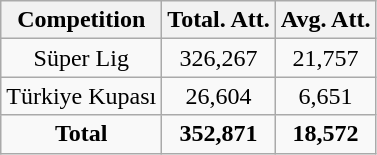<table class="wikitable" style="text-align: center">
<tr>
<th>Competition</th>
<th>Total. Att.</th>
<th>Avg. Att.</th>
</tr>
<tr>
<td>Süper Lig</td>
<td>326,267</td>
<td>21,757</td>
</tr>
<tr>
<td>Türkiye Kupası</td>
<td>26,604</td>
<td>6,651</td>
</tr>
<tr>
<td><strong>Total</strong></td>
<td><strong>352,871</strong></td>
<td><strong> 18,572 </strong></td>
</tr>
</table>
